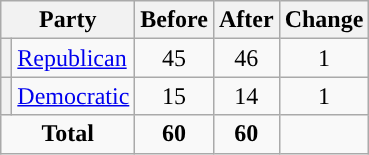<table class="wikitable" style="text-align:center;">
<tr>
<th colspan="2">Party</th>
<th>Before</th>
<th>After</th>
<th>Change</th>
</tr>
<tr>
<th style="background-color:"></th>
<td style="text-align:left;"><a href='#'>Republican</a></td>
<td>45</td>
<td>46</td>
<td> 1</td>
</tr>
<tr>
<th style="background-color:"></th>
<td style="text-align:left;"><a href='#'>Democratic</a></td>
<td>15</td>
<td>14</td>
<td> 1</td>
</tr>
<tr>
<td colspan="2"><strong>Total</strong></td>
<td><strong>60</strong></td>
<td><strong>60</strong></td>
<td></td>
</tr>
</table>
